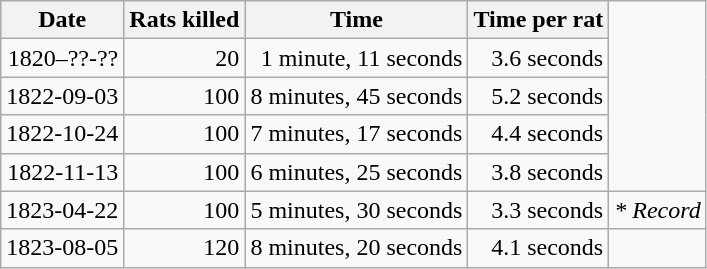<table class="wikitable">
<tr>
<th><strong>Date</strong></th>
<th><strong>Rats killed</strong></th>
<th><strong>Time</strong></th>
<th><strong>Time per rat</strong></th>
</tr>
<tr Align=right>
<td>1820–??-??</td>
<td>20</td>
<td>1 minute, 11 seconds</td>
<td>3.6 seconds</td>
</tr>
<tr Align=right>
<td>1822-09-03</td>
<td>100</td>
<td>8 minutes, 45 seconds</td>
<td>5.2 seconds</td>
</tr>
<tr Align=right>
<td>1822-10-24</td>
<td>100</td>
<td>7 minutes, 17 seconds</td>
<td>4.4 seconds</td>
</tr>
<tr Align=right>
<td>1822-11-13</td>
<td>100</td>
<td>6 minutes, 25 seconds</td>
<td>3.8 seconds</td>
</tr>
<tr Align=right>
<td>1823-04-22</td>
<td>100</td>
<td>5 minutes, 30 seconds</td>
<td>3.3 seconds</td>
<td><em>* Record</em></td>
</tr>
<tr Align=right>
<td>1823-08-05</td>
<td>120</td>
<td>8 minutes, 20 seconds</td>
<td>4.1 seconds</td>
</tr>
</table>
